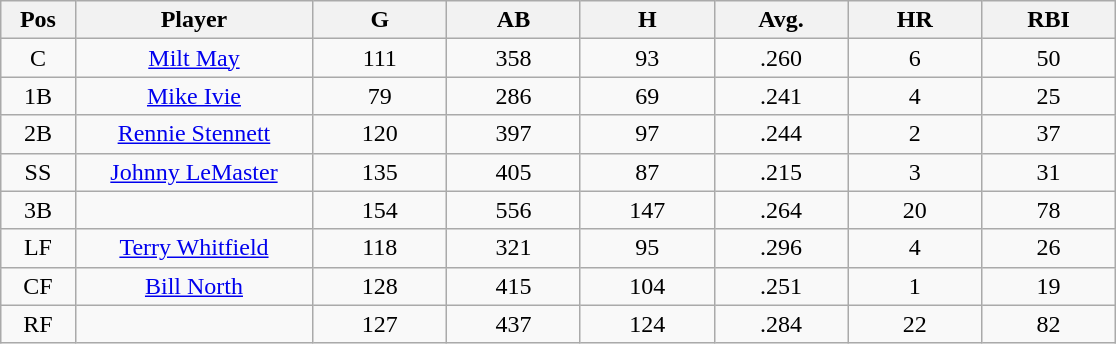<table class="wikitable sortable">
<tr>
<th bgcolor="#DDDDFF" width="5%">Pos</th>
<th bgcolor="#DDDDFF" width="16%">Player</th>
<th bgcolor="#DDDDFF" width="9%">G</th>
<th bgcolor="#DDDDFF" width="9%">AB</th>
<th bgcolor="#DDDDFF" width="9%">H</th>
<th bgcolor="#DDDDFF" width="9%">Avg.</th>
<th bgcolor="#DDDDFF" width="9%">HR</th>
<th bgcolor="#DDDDFF" width="9%">RBI</th>
</tr>
<tr align="center">
<td>C</td>
<td><a href='#'>Milt May</a></td>
<td>111</td>
<td>358</td>
<td>93</td>
<td>.260</td>
<td>6</td>
<td>50</td>
</tr>
<tr align=center>
<td>1B</td>
<td><a href='#'>Mike Ivie</a></td>
<td>79</td>
<td>286</td>
<td>69</td>
<td>.241</td>
<td>4</td>
<td>25</td>
</tr>
<tr align=center>
<td>2B</td>
<td><a href='#'>Rennie Stennett</a></td>
<td>120</td>
<td>397</td>
<td>97</td>
<td>.244</td>
<td>2</td>
<td>37</td>
</tr>
<tr align=center>
<td>SS</td>
<td><a href='#'>Johnny LeMaster</a></td>
<td>135</td>
<td>405</td>
<td>87</td>
<td>.215</td>
<td>3</td>
<td>31</td>
</tr>
<tr align=center>
<td>3B</td>
<td></td>
<td>154</td>
<td>556</td>
<td>147</td>
<td>.264</td>
<td>20</td>
<td>78</td>
</tr>
<tr align="center">
<td>LF</td>
<td><a href='#'>Terry Whitfield</a></td>
<td>118</td>
<td>321</td>
<td>95</td>
<td>.296</td>
<td>4</td>
<td>26</td>
</tr>
<tr align=center>
<td>CF</td>
<td><a href='#'>Bill North</a></td>
<td>128</td>
<td>415</td>
<td>104</td>
<td>.251</td>
<td>1</td>
<td>19</td>
</tr>
<tr align=center>
<td>RF</td>
<td></td>
<td>127</td>
<td>437</td>
<td>124</td>
<td>.284</td>
<td>22</td>
<td>82</td>
</tr>
</table>
